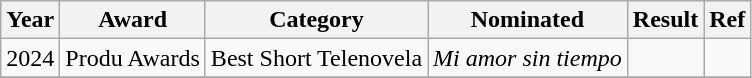<table class="wikitable plainrowheaders">
<tr>
<th scope="col">Year</th>
<th scope="col">Award</th>
<th scope="col">Category</th>
<th scope="col">Nominated</th>
<th scope="col">Result</th>
<th scope="col">Ref</th>
</tr>
<tr>
<td>2024</td>
<td>Produ Awards</td>
<td>Best Short Telenovela</td>
<td><em>Mi amor sin tiempo</em></td>
<td></td>
<td align="center"></td>
</tr>
<tr>
</tr>
</table>
